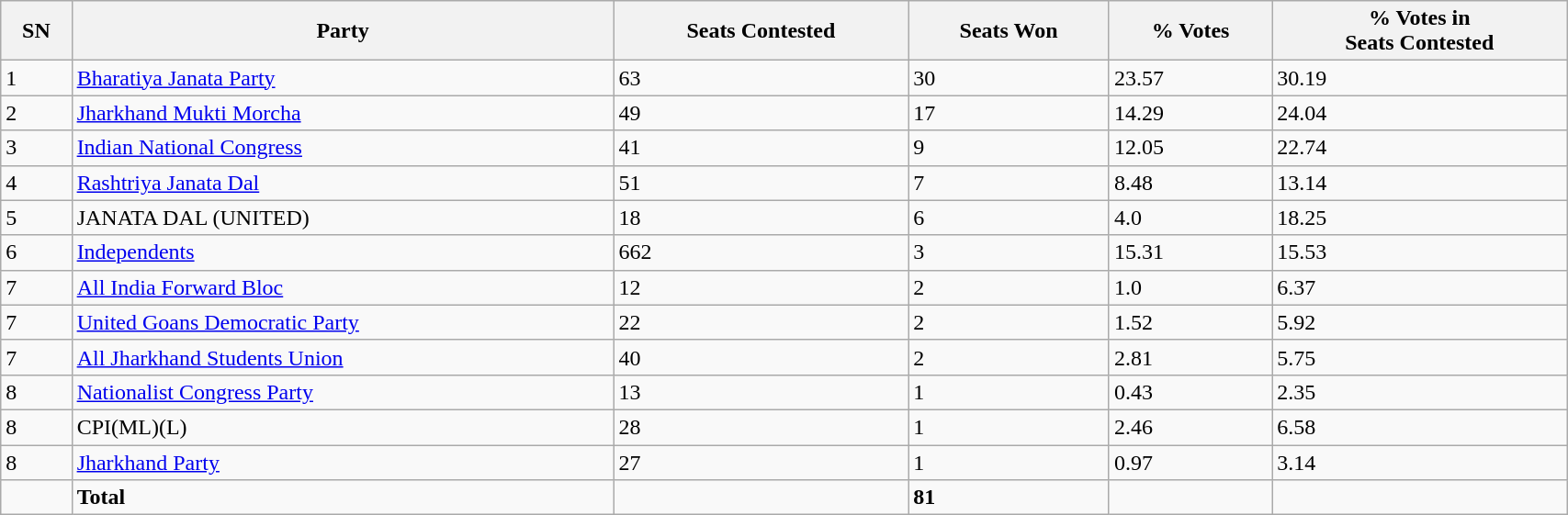<table class="wikitable sortable" border="1" width=90%>
<tr>
<th>SN</th>
<th>Party</th>
<th>Seats Contested</th>
<th>Seats Won</th>
<th>% Votes</th>
<th>% Votes in <br>Seats Contested</th>
</tr>
<tr>
<td>1</td>
<td><a href='#'>Bharatiya Janata Party</a></td>
<td>63</td>
<td>30</td>
<td>23.57</td>
<td>30.19</td>
</tr>
<tr>
<td>2</td>
<td><a href='#'>Jharkhand Mukti Morcha</a></td>
<td>49</td>
<td>17</td>
<td>14.29</td>
<td>24.04</td>
</tr>
<tr>
<td>3</td>
<td><a href='#'>Indian National Congress</a></td>
<td>41</td>
<td>9</td>
<td>12.05</td>
<td>22.74</td>
</tr>
<tr>
<td>4</td>
<td><a href='#'>Rashtriya Janata Dal</a></td>
<td>51</td>
<td>7</td>
<td>8.48</td>
<td>13.14</td>
</tr>
<tr>
<td>5</td>
<td>JANATA DAL (UNITED)</td>
<td>18</td>
<td>6</td>
<td>4.0</td>
<td>18.25</td>
</tr>
<tr>
<td>6</td>
<td><a href='#'>Independents</a></td>
<td>662</td>
<td>3</td>
<td>15.31</td>
<td>15.53</td>
</tr>
<tr>
<td>7</td>
<td><a href='#'>All India Forward Bloc</a></td>
<td>12</td>
<td>2</td>
<td>1.0</td>
<td>6.37</td>
</tr>
<tr>
<td>7</td>
<td><a href='#'>United Goans Democratic Party</a></td>
<td>22</td>
<td>2</td>
<td>1.52</td>
<td>5.92</td>
</tr>
<tr>
<td>7</td>
<td><a href='#'>All Jharkhand Students Union</a></td>
<td>40</td>
<td>2</td>
<td>2.81</td>
<td>5.75</td>
</tr>
<tr>
<td>8</td>
<td><a href='#'>Nationalist Congress Party</a></td>
<td>13</td>
<td>1</td>
<td>0.43</td>
<td>2.35</td>
</tr>
<tr>
<td>8</td>
<td>CPI(ML)(L)</td>
<td>28</td>
<td>1</td>
<td>2.46</td>
<td>6.58</td>
</tr>
<tr>
<td>8</td>
<td><a href='#'>Jharkhand Party</a></td>
<td>27</td>
<td>1</td>
<td>0.97</td>
<td>3.14</td>
</tr>
<tr>
<td></td>
<td><strong>Total</strong></td>
<td></td>
<td><strong>81</strong></td>
<td></td>
<td></td>
</tr>
</table>
